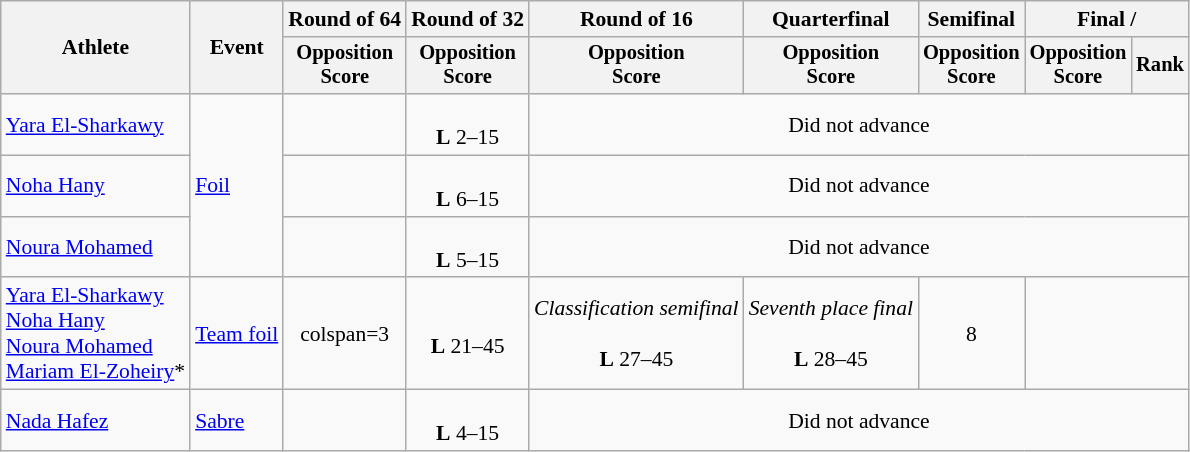<table class="wikitable" style="font-size:90%">
<tr>
<th rowspan="2">Athlete</th>
<th rowspan="2">Event</th>
<th>Round of 64</th>
<th>Round of 32</th>
<th>Round of 16</th>
<th>Quarterfinal</th>
<th>Semifinal</th>
<th colspan=2>Final / </th>
</tr>
<tr style="font-size:95%">
<th>Opposition <br> Score</th>
<th>Opposition <br> Score</th>
<th>Opposition <br> Score</th>
<th>Opposition <br> Score</th>
<th>Opposition <br> Score</th>
<th>Opposition <br> Score</th>
<th>Rank</th>
</tr>
<tr align=center>
<td align=left><a href='#'>Yara El-Sharkawy</a></td>
<td align=left rowspan=3><a href='#'>Foil</a></td>
<td></td>
<td><br><strong>L</strong> 2–15</td>
<td colspan=5>Did not advance</td>
</tr>
<tr align=center>
<td align=left><a href='#'>Noha Hany</a></td>
<td></td>
<td><br><strong>L</strong> 6–15</td>
<td colspan=5>Did not advance</td>
</tr>
<tr align=center>
<td align=left><a href='#'>Noura Mohamed</a></td>
<td></td>
<td><br><strong>L</strong> 5–15</td>
<td colspan=5>Did not advance</td>
</tr>
<tr align=center>
<td align=left><a href='#'>Yara El-Sharkawy</a><br><a href='#'>Noha Hany</a><br><a href='#'>Noura Mohamed</a><br><a href='#'>Mariam El-Zoheiry</a>*</td>
<td align=left><a href='#'>Team foil</a></td>
<td>colspan=3 </td>
<td><br><strong>L</strong> 21–45</td>
<td><em>Classification semifinal</em><br><br><strong>L</strong> 27–45</td>
<td><em>Seventh place final</em><br><br><strong>L</strong> 28–45</td>
<td>8</td>
</tr>
<tr align=center>
<td align=left><a href='#'>Nada Hafez</a></td>
<td align=left><a href='#'>Sabre</a></td>
<td></td>
<td><br><strong>L</strong> 4–15</td>
<td colspan=5>Did not advance</td>
</tr>
</table>
